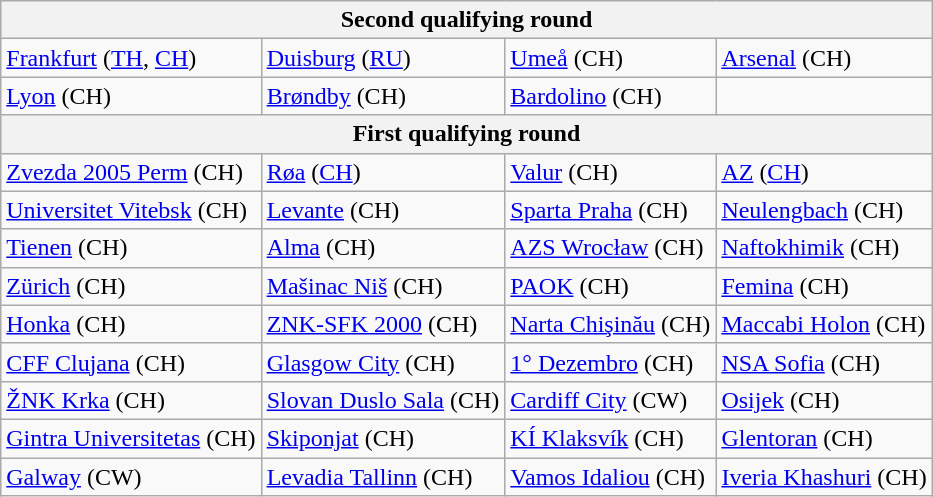<table class="wikitable">
<tr>
<th colspan="4">Second qualifying round</th>
</tr>
<tr>
<td> <a href='#'>Frankfurt</a> (<a href='#'>TH</a>, <a href='#'>CH</a>)</td>
<td> <a href='#'>Duisburg</a> (<a href='#'>RU</a>)</td>
<td> <a href='#'>Umeå</a> (CH)</td>
<td> <a href='#'>Arsenal</a> (CH)</td>
</tr>
<tr>
<td> <a href='#'>Lyon</a> (CH)</td>
<td> <a href='#'>Brøndby</a> (CH)</td>
<td> <a href='#'>Bardolino</a> (CH)</td>
<td></td>
</tr>
<tr>
<th colspan="4">First qualifying round</th>
</tr>
<tr>
<td> <a href='#'>Zvezda 2005 Perm</a> (CH)</td>
<td> <a href='#'>Røa</a> (<a href='#'>CH</a>)</td>
<td> <a href='#'>Valur</a> (CH)</td>
<td> <a href='#'>AZ</a> (<a href='#'>CH</a>)</td>
</tr>
<tr>
<td> <a href='#'>Universitet Vitebsk</a> (CH)</td>
<td> <a href='#'>Levante</a> (CH)</td>
<td> <a href='#'>Sparta Praha</a> (CH)</td>
<td> <a href='#'>Neulengbach</a> (CH)</td>
</tr>
<tr>
<td> <a href='#'>Tienen</a> (CH)</td>
<td> <a href='#'>Alma</a> (CH)</td>
<td> <a href='#'>AZS Wrocław</a> (CH)</td>
<td> <a href='#'>Naftokhimik</a> (CH)</td>
</tr>
<tr>
<td> <a href='#'>Zürich</a> (CH)</td>
<td> <a href='#'>Mašinac Niš</a> (CH)</td>
<td> <a href='#'>PAOK</a> (CH)</td>
<td> <a href='#'>Femina</a> (CH)</td>
</tr>
<tr>
<td> <a href='#'>Honka</a> (CH)</td>
<td> <a href='#'>ZNK-SFK 2000</a> (CH)</td>
<td> <a href='#'>Narta Chişinău</a> (CH)</td>
<td> <a href='#'>Maccabi Holon</a> (CH)</td>
</tr>
<tr>
<td> <a href='#'>CFF Clujana</a> (CH)</td>
<td> <a href='#'>Glasgow City</a> (CH)</td>
<td> <a href='#'>1° Dezembro</a> (CH)</td>
<td> <a href='#'>NSA Sofia</a> (CH)</td>
</tr>
<tr>
<td> <a href='#'>ŽNK Krka</a> (CH)</td>
<td> <a href='#'>Slovan Duslo Sala</a> (CH)</td>
<td> <a href='#'>Cardiff City</a> (CW)</td>
<td> <a href='#'>Osijek</a> (CH)</td>
</tr>
<tr>
<td> <a href='#'>Gintra Universitetas</a> (CH)</td>
<td> <a href='#'>Skiponjat</a> (CH)</td>
<td> <a href='#'>KÍ Klaksvík</a> (CH)</td>
<td> <a href='#'>Glentoran</a> (CH)</td>
</tr>
<tr>
<td> <a href='#'>Galway</a> (CW)</td>
<td> <a href='#'>Levadia Tallinn</a> (CH)</td>
<td> <a href='#'>Vamos Idaliou</a> (CH)</td>
<td> <a href='#'>Iveria Khashuri</a> (CH)</td>
</tr>
</table>
